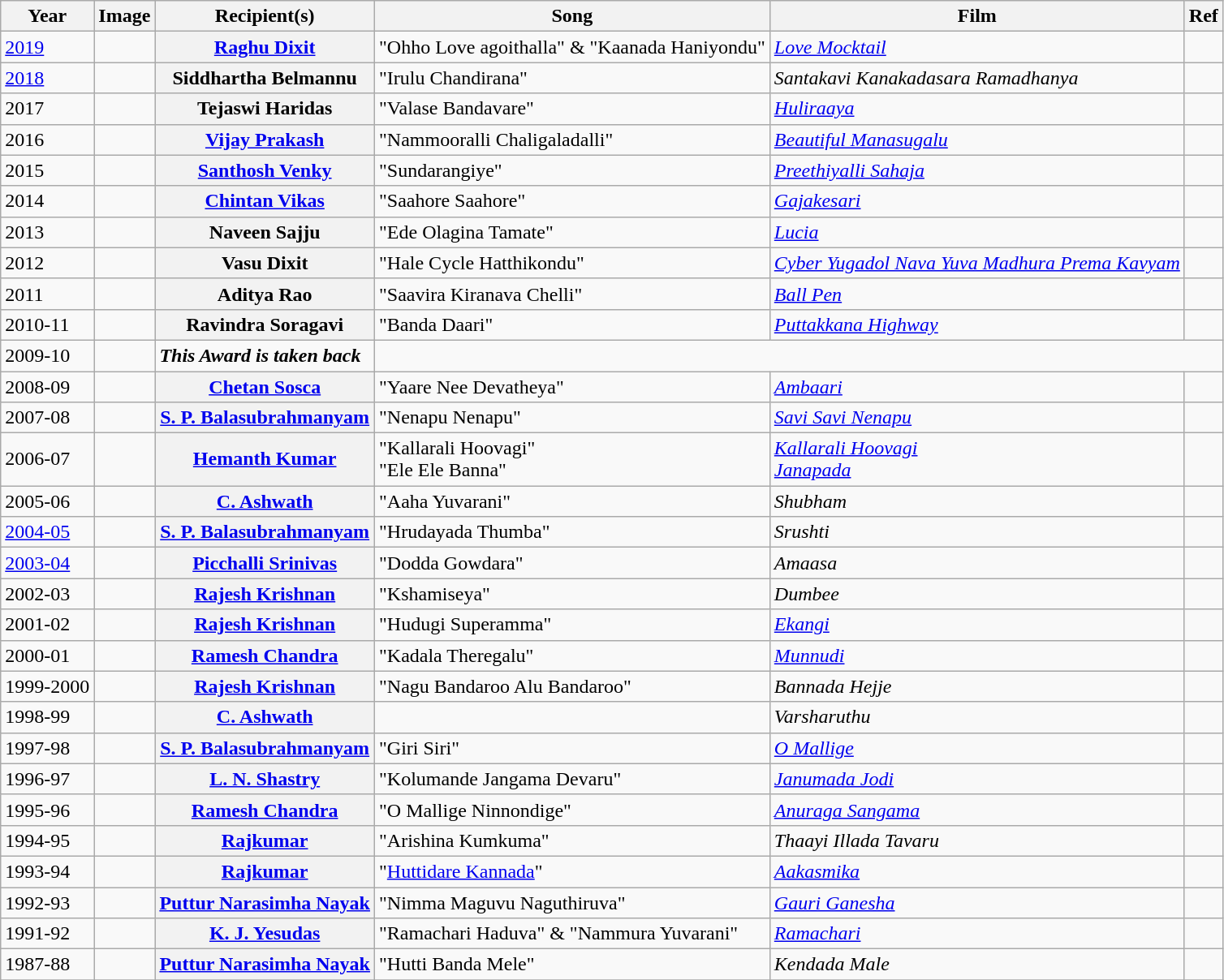<table class="wikitable sortable">
<tr>
<th>Year</th>
<th>Image</th>
<th>Recipient(s)</th>
<th>Song</th>
<th>Film</th>
<th>Ref</th>
</tr>
<tr>
<td><a href='#'>2019</a></td>
<td></td>
<th><a href='#'>Raghu Dixit</a></th>
<td>"Ohho Love agoithalla" & "Kaanada Haniyondu"</td>
<td><em><a href='#'>Love Mocktail</a></em></td>
<td></td>
</tr>
<tr>
<td><a href='#'>2018</a></td>
<td></td>
<th>Siddhartha Belmannu</th>
<td>"Irulu Chandirana"</td>
<td><em>Santakavi Kanakadasara Ramadhanya</em></td>
<td></td>
</tr>
<tr>
<td>2017</td>
<td></td>
<th>Tejaswi Haridas</th>
<td>"Valase Bandavare"</td>
<td><em><a href='#'>Huliraaya</a></em></td>
<td></td>
</tr>
<tr>
<td>2016</td>
<td></td>
<th><a href='#'>Vijay Prakash</a></th>
<td>"Nammooralli Chaligaladalli"</td>
<td><em><a href='#'>Beautiful Manasugalu</a></em></td>
<td></td>
</tr>
<tr>
<td>2015</td>
<td></td>
<th><a href='#'>Santhosh Venky</a></th>
<td>"Sundarangiye"</td>
<td><em><a href='#'>Preethiyalli Sahaja</a></em></td>
<td></td>
</tr>
<tr>
<td>2014</td>
<td></td>
<th><a href='#'>Chintan Vikas</a></th>
<td>"Saahore Saahore"</td>
<td><em><a href='#'>Gajakesari</a></em></td>
<td></td>
</tr>
<tr>
<td>2013</td>
<td></td>
<th>Naveen Sajju</th>
<td>"Ede Olagina Tamate"</td>
<td><em><a href='#'>Lucia</a></em></td>
<td></td>
</tr>
<tr>
<td>2012</td>
<td></td>
<th>Vasu Dixit</th>
<td>"Hale Cycle Hatthikondu"</td>
<td><em><a href='#'>Cyber Yugadol Nava Yuva Madhura Prema Kavyam</a></em></td>
<td></td>
</tr>
<tr>
<td>2011</td>
<td></td>
<th>Aditya Rao</th>
<td>"Saavira Kiranava Chelli"</td>
<td><em><a href='#'>Ball Pen</a></em></td>
<td></td>
</tr>
<tr>
<td>2010-11</td>
<td></td>
<th>Ravindra Soragavi</th>
<td>"Banda Daari"</td>
<td><em><a href='#'>Puttakkana Highway</a></em></td>
<td></td>
</tr>
<tr>
<td>2009-10</td>
<td></td>
<td><strong><em>This Award is taken back</em></strong></td>
</tr>
<tr>
<td>2008-09</td>
<td></td>
<th><a href='#'>Chetan Sosca</a></th>
<td>"Yaare Nee Devatheya"</td>
<td><em><a href='#'>Ambaari</a></em></td>
<td></td>
</tr>
<tr>
<td>2007-08</td>
<td></td>
<th><a href='#'>S. P. Balasubrahmanyam</a></th>
<td>"Nenapu Nenapu"</td>
<td><em><a href='#'>Savi Savi Nenapu</a></em></td>
<td></td>
</tr>
<tr>
<td>2006-07</td>
<td></td>
<th><a href='#'>Hemanth Kumar</a></th>
<td>"Kallarali Hoovagi"<br>"Ele Ele Banna"</td>
<td><em><a href='#'>Kallarali Hoovagi</a></em><br><em><a href='#'>Janapada</a></em></td>
<td></td>
</tr>
<tr>
<td>2005-06</td>
<td></td>
<th><a href='#'>C. Ashwath</a></th>
<td>"Aaha Yuvarani"</td>
<td><em>Shubham</em></td>
<td></td>
</tr>
<tr>
<td><a href='#'>2004-05</a></td>
<td></td>
<th><a href='#'>S. P. Balasubrahmanyam</a></th>
<td>"Hrudayada Thumba"</td>
<td><em>Srushti</em></td>
<td></td>
</tr>
<tr>
<td><a href='#'>2003-04</a></td>
<td></td>
<th><a href='#'>Picchalli Srinivas</a></th>
<td>"Dodda Gowdara"</td>
<td><em>Amaasa</em></td>
<td></td>
</tr>
<tr>
<td>2002-03</td>
<td></td>
<th><a href='#'>Rajesh Krishnan</a></th>
<td>"Kshamiseya"</td>
<td><em>Dumbee</em></td>
<td></td>
</tr>
<tr>
<td>2001-02</td>
<td></td>
<th><a href='#'>Rajesh Krishnan</a></th>
<td>"Hudugi Superamma"</td>
<td><em><a href='#'>Ekangi</a></em></td>
<td></td>
</tr>
<tr>
<td>2000-01</td>
<td></td>
<th><a href='#'>Ramesh Chandra</a></th>
<td>"Kadala Theregalu"</td>
<td><em><a href='#'>Munnudi</a></em></td>
<td></td>
</tr>
<tr>
<td>1999-2000</td>
<td></td>
<th><a href='#'>Rajesh Krishnan</a></th>
<td>"Nagu Bandaroo Alu Bandaroo"</td>
<td><em>Bannada Hejje</em></td>
<td></td>
</tr>
<tr>
<td>1998-99</td>
<td></td>
<th><a href='#'>C. Ashwath</a></th>
<td></td>
<td><em>Varsharuthu</em></td>
<td></td>
</tr>
<tr>
<td>1997-98</td>
<td></td>
<th><a href='#'>S. P. Balasubrahmanyam</a></th>
<td>"Giri Siri"</td>
<td><em><a href='#'>O Mallige</a></em></td>
<td></td>
</tr>
<tr>
<td>1996-97</td>
<td></td>
<th><a href='#'>L. N. Shastry</a></th>
<td>"Kolumande Jangama Devaru"</td>
<td><em><a href='#'>Janumada Jodi</a></em></td>
<td></td>
</tr>
<tr>
<td>1995-96</td>
<td></td>
<th><a href='#'>Ramesh Chandra</a></th>
<td>"O Mallige Ninnondige"</td>
<td><em><a href='#'>Anuraga Sangama</a></em></td>
<td></td>
</tr>
<tr>
<td>1994-95</td>
<td></td>
<th><a href='#'>Rajkumar</a></th>
<td>"Arishina Kumkuma"</td>
<td><em>Thaayi Illada Tavaru</em></td>
<td></td>
</tr>
<tr>
<td>1993-94</td>
<td></td>
<th><a href='#'>Rajkumar</a></th>
<td>"<a href='#'>Huttidare Kannada</a>"</td>
<td><em><a href='#'>Aakasmika</a></em></td>
<td></td>
</tr>
<tr>
<td>1992-93</td>
<td></td>
<th><a href='#'>Puttur Narasimha Nayak</a></th>
<td>"Nimma Maguvu Naguthiruva"</td>
<td><em><a href='#'>Gauri Ganesha</a></em></td>
<td></td>
</tr>
<tr>
<td>1991-92</td>
<td></td>
<th><a href='#'>K. J. Yesudas</a></th>
<td>"Ramachari Haduva" & "Nammura Yuvarani"</td>
<td><em><a href='#'>Ramachari</a></em></td>
<td></td>
</tr>
<tr>
<td>1987-88</td>
<td></td>
<th><a href='#'>Puttur Narasimha Nayak</a></th>
<td>"Hutti Banda Mele"</td>
<td><em>Kendada Male</em></td>
<td></td>
</tr>
<tr>
</tr>
</table>
